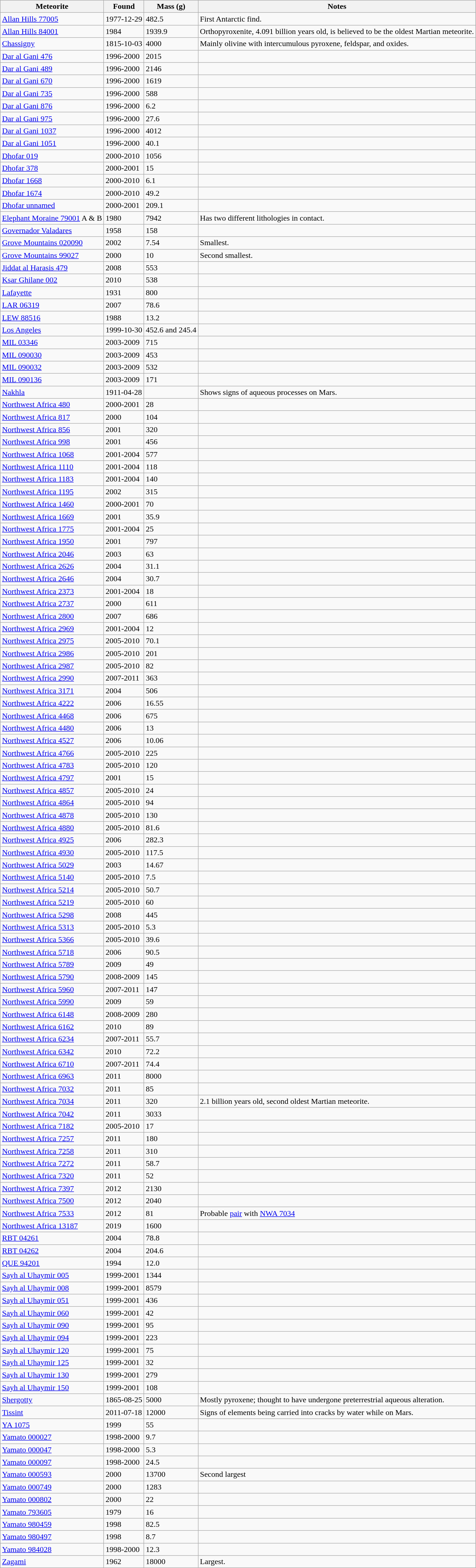<table class="wikitable sortable">
<tr>
<th>Meteorite</th>
<th>Found</th>
<th>Mass (g)</th>
<th>Notes</th>
</tr>
<tr>
<td><a href='#'>Allan Hills 77005</a></td>
<td>1977-12-29</td>
<td>482.5</td>
<td>First Antarctic find.</td>
</tr>
<tr>
<td><a href='#'>Allan Hills 84001</a></td>
<td>1984</td>
<td>1939.9</td>
<td>Orthopyroxenite, 4.091 billion years old, is believed to be the oldest Martian meteorite.</td>
</tr>
<tr>
<td><a href='#'>Chassigny</a></td>
<td>1815-10-03</td>
<td>4000</td>
<td>Mainly olivine with intercumulous pyroxene, feldspar, and oxides.</td>
</tr>
<tr>
<td><a href='#'>Dar al Gani 476</a></td>
<td>1996-2000</td>
<td>2015</td>
<td></td>
</tr>
<tr>
<td><a href='#'>Dar al Gani 489</a></td>
<td>1996-2000</td>
<td>2146</td>
<td></td>
</tr>
<tr>
<td><a href='#'>Dar al Gani 670</a></td>
<td>1996-2000</td>
<td>1619</td>
<td></td>
</tr>
<tr>
<td><a href='#'>Dar al Gani 735</a></td>
<td>1996-2000</td>
<td>588</td>
<td></td>
</tr>
<tr>
<td><a href='#'>Dar al Gani 876</a></td>
<td>1996-2000</td>
<td>6.2</td>
<td></td>
</tr>
<tr>
<td><a href='#'>Dar al Gani 975</a></td>
<td>1996-2000</td>
<td>27.6</td>
<td></td>
</tr>
<tr>
<td><a href='#'>Dar al Gani 1037</a></td>
<td>1996-2000</td>
<td>4012</td>
<td></td>
</tr>
<tr>
<td><a href='#'>Dar al Gani 1051</a></td>
<td>1996-2000</td>
<td>40.1</td>
<td></td>
</tr>
<tr>
<td><a href='#'>Dhofar 019</a></td>
<td>2000-2010</td>
<td>1056</td>
<td></td>
</tr>
<tr>
<td><a href='#'>Dhofar 378</a></td>
<td>2000-2001</td>
<td>15</td>
<td></td>
</tr>
<tr>
<td><a href='#'>Dhofar 1668</a></td>
<td>2000-2010</td>
<td>6.1</td>
<td></td>
</tr>
<tr>
<td><a href='#'>Dhofar 1674</a></td>
<td>2000-2010</td>
<td>49.2</td>
<td></td>
</tr>
<tr>
<td><a href='#'>Dhofar unnamed</a></td>
<td>2000-2001</td>
<td>209.1</td>
<td></td>
</tr>
<tr>
<td><a href='#'>Elephant Moraine 79001</a> A & B</td>
<td>1980</td>
<td>7942</td>
<td>Has two different lithologies in contact.</td>
</tr>
<tr>
<td><a href='#'>Governador Valadares</a></td>
<td>1958</td>
<td>158</td>
<td></td>
</tr>
<tr>
<td><a href='#'>Grove Mountains 020090</a></td>
<td>2002</td>
<td>7.54</td>
<td>Smallest.</td>
</tr>
<tr>
<td><a href='#'>Grove Mountains 99027</a></td>
<td>2000</td>
<td>10</td>
<td>Second smallest.</td>
</tr>
<tr>
<td><a href='#'>Jiddat al Harasis 479</a></td>
<td>2008</td>
<td>553</td>
<td></td>
</tr>
<tr>
<td><a href='#'>Ksar Ghilane 002</a></td>
<td>2010</td>
<td>538</td>
<td></td>
</tr>
<tr>
<td><a href='#'>Lafayette</a></td>
<td>1931</td>
<td>800</td>
<td></td>
</tr>
<tr>
<td><a href='#'>LAR 06319</a></td>
<td>2007</td>
<td>78.6</td>
<td></td>
</tr>
<tr>
<td><a href='#'>LEW 88516</a></td>
<td>1988</td>
<td>13.2</td>
<td></td>
</tr>
<tr>
<td><a href='#'>Los Angeles</a></td>
<td>1999-10-30</td>
<td>452.6 and 245.4</td>
<td></td>
</tr>
<tr>
<td><a href='#'>MIL 03346</a></td>
<td>2003-2009</td>
<td>715</td>
<td></td>
</tr>
<tr>
<td><a href='#'>MIL 090030</a></td>
<td>2003-2009</td>
<td>453</td>
<td></td>
</tr>
<tr>
<td><a href='#'>MIL 090032</a></td>
<td>2003-2009</td>
<td>532</td>
<td></td>
</tr>
<tr>
<td><a href='#'>MIL 090136</a></td>
<td>2003-2009</td>
<td>171</td>
<td></td>
</tr>
<tr>
<td><a href='#'>Nakhla</a></td>
<td>1911-04-28</td>
<td></td>
<td>Shows signs of aqueous processes on Mars.</td>
</tr>
<tr>
<td><a href='#'>Northwest Africa 480</a></td>
<td>2000-2001</td>
<td>28</td>
<td></td>
</tr>
<tr>
<td><a href='#'>Northwest Africa 817</a></td>
<td>2000</td>
<td>104</td>
<td></td>
</tr>
<tr>
<td><a href='#'>Northwest Africa 856</a></td>
<td>2001</td>
<td>320</td>
<td></td>
</tr>
<tr>
<td><a href='#'>Northwest Africa 998</a></td>
<td>2001</td>
<td>456</td>
<td></td>
</tr>
<tr>
<td><a href='#'>Northwest Africa 1068</a></td>
<td>2001-2004</td>
<td>577</td>
<td></td>
</tr>
<tr>
<td><a href='#'>Northwest Africa 1110</a></td>
<td>2001-2004</td>
<td>118</td>
<td></td>
</tr>
<tr>
<td><a href='#'>Northwest Africa 1183</a></td>
<td>2001-2004</td>
<td>140</td>
<td></td>
</tr>
<tr>
<td><a href='#'>Northwest Africa 1195</a></td>
<td>2002</td>
<td>315</td>
<td></td>
</tr>
<tr>
<td><a href='#'>Northwest Africa 1460</a></td>
<td>2000-2001</td>
<td>70</td>
<td></td>
</tr>
<tr>
<td><a href='#'>Northwest Africa 1669</a></td>
<td>2001</td>
<td>35.9</td>
<td></td>
</tr>
<tr>
<td><a href='#'>Northwest Africa 1775</a></td>
<td>2001-2004</td>
<td>25</td>
<td></td>
</tr>
<tr>
<td><a href='#'>Northwest Africa 1950</a></td>
<td>2001</td>
<td>797</td>
<td></td>
</tr>
<tr>
<td><a href='#'>Northwest Africa 2046</a></td>
<td>2003</td>
<td>63</td>
<td></td>
</tr>
<tr>
<td><a href='#'>Northwest Africa 2626</a></td>
<td>2004</td>
<td>31.1</td>
<td></td>
</tr>
<tr>
<td><a href='#'>Northwest Africa 2646</a></td>
<td>2004</td>
<td>30.7</td>
<td></td>
</tr>
<tr>
<td><a href='#'>Northwest Africa 2373</a></td>
<td>2001-2004</td>
<td>18</td>
<td></td>
</tr>
<tr>
<td><a href='#'>Northwest Africa 2737</a></td>
<td>2000</td>
<td>611</td>
<td></td>
</tr>
<tr>
<td><a href='#'>Northwest Africa 2800</a></td>
<td>2007</td>
<td>686</td>
<td></td>
</tr>
<tr>
<td><a href='#'>Northwest Africa 2969</a></td>
<td>2001-2004</td>
<td>12</td>
<td></td>
</tr>
<tr>
<td><a href='#'>Northwest Africa 2975</a></td>
<td>2005-2010</td>
<td>70.1</td>
<td></td>
</tr>
<tr>
<td><a href='#'>Northwest Africa 2986</a></td>
<td>2005-2010</td>
<td>201</td>
<td></td>
</tr>
<tr>
<td><a href='#'>Northwest Africa 2987</a></td>
<td>2005-2010</td>
<td>82</td>
<td></td>
</tr>
<tr>
<td><a href='#'>Northwest Africa 2990</a></td>
<td>2007-2011</td>
<td>363</td>
<td></td>
</tr>
<tr>
<td><a href='#'>Northwest Africa 3171</a></td>
<td>2004</td>
<td>506</td>
<td></td>
</tr>
<tr>
<td><a href='#'>Northwest Africa 4222</a></td>
<td>2006</td>
<td>16.55</td>
<td></td>
</tr>
<tr>
<td><a href='#'>Northwest Africa 4468</a></td>
<td>2006</td>
<td>675</td>
<td></td>
</tr>
<tr>
<td><a href='#'>Northwest Africa 4480</a></td>
<td>2006</td>
<td>13</td>
<td></td>
</tr>
<tr>
<td><a href='#'>Northwest Africa 4527</a></td>
<td>2006</td>
<td>10.06</td>
<td></td>
</tr>
<tr>
<td><a href='#'>Northwest Africa 4766</a></td>
<td>2005-2010</td>
<td>225</td>
<td></td>
</tr>
<tr>
<td><a href='#'>Northwest Africa 4783</a></td>
<td>2005-2010</td>
<td>120</td>
<td></td>
</tr>
<tr>
<td><a href='#'>Northwest Africa 4797</a></td>
<td>2001</td>
<td>15</td>
<td></td>
</tr>
<tr>
<td><a href='#'>Northwest Africa 4857</a></td>
<td>2005-2010</td>
<td>24</td>
<td></td>
</tr>
<tr>
<td><a href='#'>Northwest Africa 4864</a></td>
<td>2005-2010</td>
<td>94</td>
<td></td>
</tr>
<tr>
<td><a href='#'>Northwest Africa 4878</a></td>
<td>2005-2010</td>
<td>130</td>
<td></td>
</tr>
<tr>
<td><a href='#'>Northwest Africa 4880</a></td>
<td>2005-2010</td>
<td>81.6</td>
<td></td>
</tr>
<tr>
<td><a href='#'>Northwest Africa 4925</a></td>
<td>2006</td>
<td>282.3</td>
<td></td>
</tr>
<tr>
<td><a href='#'>Northwest Africa 4930</a></td>
<td>2005-2010</td>
<td>117.5</td>
<td></td>
</tr>
<tr>
<td><a href='#'>Northwest Africa 5029</a></td>
<td>2003</td>
<td>14.67</td>
<td></td>
</tr>
<tr>
<td><a href='#'>Northwest Africa 5140</a></td>
<td>2005-2010</td>
<td>7.5</td>
<td></td>
</tr>
<tr>
<td><a href='#'>Northwest Africa 5214</a></td>
<td>2005-2010</td>
<td>50.7</td>
<td></td>
</tr>
<tr>
<td><a href='#'>Northwest Africa 5219</a></td>
<td>2005-2010</td>
<td>60</td>
<td></td>
</tr>
<tr>
<td><a href='#'>Northwest Africa 5298</a></td>
<td>2008</td>
<td>445</td>
<td></td>
</tr>
<tr>
<td><a href='#'>Northwest Africa 5313</a></td>
<td>2005-2010</td>
<td>5.3</td>
<td></td>
</tr>
<tr>
<td><a href='#'>Northwest Africa 5366</a></td>
<td>2005-2010</td>
<td>39.6</td>
<td></td>
</tr>
<tr>
<td><a href='#'>Northwest Africa 5718</a></td>
<td>2006</td>
<td>90.5</td>
<td></td>
</tr>
<tr>
<td><a href='#'>Northwest Africa 5789</a></td>
<td>2009</td>
<td>49</td>
<td></td>
</tr>
<tr>
<td><a href='#'>Northwest Africa 5790</a></td>
<td>2008-2009</td>
<td>145</td>
<td></td>
</tr>
<tr>
<td><a href='#'>Northwest Africa 5960</a></td>
<td>2007-2011</td>
<td>147</td>
<td></td>
</tr>
<tr>
<td><a href='#'>Northwest Africa 5990</a></td>
<td>2009</td>
<td>59</td>
<td></td>
</tr>
<tr>
<td><a href='#'>Northwest Africa 6148</a></td>
<td>2008-2009</td>
<td>280</td>
<td></td>
</tr>
<tr>
<td><a href='#'>Northwest Africa 6162</a></td>
<td>2010</td>
<td>89</td>
<td></td>
</tr>
<tr>
<td><a href='#'>Northwest Africa 6234</a></td>
<td>2007-2011</td>
<td>55.7</td>
<td></td>
</tr>
<tr>
<td><a href='#'>Northwest Africa 6342</a></td>
<td>2010</td>
<td>72.2</td>
<td></td>
</tr>
<tr>
<td><a href='#'>Northwest Africa 6710</a></td>
<td>2007-2011</td>
<td>74.4</td>
<td></td>
</tr>
<tr>
<td><a href='#'>Northwest Africa 6963</a></td>
<td>2011</td>
<td>8000</td>
<td></td>
</tr>
<tr>
<td><a href='#'>Northwest Africa 7032</a></td>
<td>2011</td>
<td>85</td>
<td></td>
</tr>
<tr>
<td><a href='#'>Northwest Africa 7034</a></td>
<td>2011</td>
<td>320</td>
<td>2.1 billion years old, second oldest Martian meteorite.</td>
</tr>
<tr>
<td><a href='#'>Northwest Africa 7042</a></td>
<td>2011</td>
<td>3033</td>
<td></td>
</tr>
<tr>
<td><a href='#'>Northwest Africa 7182</a></td>
<td>2005-2010</td>
<td>17</td>
<td></td>
</tr>
<tr>
<td><a href='#'>Northwest Africa 7257</a></td>
<td>2011</td>
<td>180</td>
<td></td>
</tr>
<tr>
<td><a href='#'>Northwest Africa 7258</a></td>
<td>2011</td>
<td>310</td>
<td></td>
</tr>
<tr>
<td><a href='#'>Northwest Africa 7272</a></td>
<td>2011</td>
<td>58.7</td>
<td></td>
</tr>
<tr>
<td><a href='#'>Northwest Africa 7320</a></td>
<td>2011</td>
<td>52</td>
<td></td>
</tr>
<tr>
<td><a href='#'>Northwest Africa 7397</a></td>
<td>2012</td>
<td>2130</td>
<td></td>
</tr>
<tr>
<td><a href='#'>Northwest Africa 7500</a></td>
<td>2012</td>
<td>2040</td>
<td></td>
</tr>
<tr>
<td><a href='#'>Northwest Africa 7533</a></td>
<td>2012</td>
<td>81</td>
<td>Probable <a href='#'>pair</a> with <a href='#'>NWA 7034</a></td>
</tr>
<tr>
<td><a href='#'>Northwest Africa 13187</a></td>
<td>2019</td>
<td>1600</td>
<td></td>
</tr>
<tr>
<td><a href='#'>RBT 04261</a></td>
<td>2004</td>
<td>78.8</td>
<td></td>
</tr>
<tr>
<td><a href='#'>RBT 04262</a></td>
<td>2004</td>
<td>204.6</td>
<td></td>
</tr>
<tr>
<td><a href='#'>QUE 94201</a></td>
<td>1994</td>
<td>12.0</td>
<td></td>
</tr>
<tr>
<td><a href='#'>Sayh al Uhaymir 005</a></td>
<td>1999-2001</td>
<td>1344</td>
<td></td>
</tr>
<tr>
<td><a href='#'>Sayh al Uhaymir 008</a></td>
<td>1999-2001</td>
<td>8579</td>
<td></td>
</tr>
<tr>
<td><a href='#'>Sayh al Uhaymir 051</a></td>
<td>1999-2001</td>
<td>436</td>
<td></td>
</tr>
<tr>
<td><a href='#'>Sayh al Uhaymir 060</a></td>
<td>1999-2001</td>
<td>42</td>
<td></td>
</tr>
<tr>
<td><a href='#'>Sayh al Uhaymir 090</a></td>
<td>1999-2001</td>
<td>95</td>
<td></td>
</tr>
<tr>
<td><a href='#'>Sayh al Uhaymir 094</a></td>
<td>1999-2001</td>
<td>223</td>
<td></td>
</tr>
<tr>
<td><a href='#'>Sayh al Uhaymir 120</a></td>
<td>1999-2001</td>
<td>75</td>
<td></td>
</tr>
<tr>
<td><a href='#'>Sayh al Uhaymir 125</a></td>
<td>1999-2001</td>
<td>32</td>
<td></td>
</tr>
<tr>
<td><a href='#'>Sayh al Uhaymir 130</a></td>
<td>1999-2001</td>
<td>279</td>
<td></td>
</tr>
<tr>
<td><a href='#'>Sayh al Uhaymir 150</a></td>
<td>1999-2001</td>
<td>108</td>
<td></td>
</tr>
<tr>
<td><a href='#'>Shergotty</a></td>
<td>1865-08-25</td>
<td>5000</td>
<td>Mostly pyroxene; thought to have undergone preterrestrial aqueous alteration.</td>
</tr>
<tr>
<td><a href='#'>Tissint</a></td>
<td>2011-07-18</td>
<td>12000</td>
<td>Signs of elements being carried into cracks by water while on Mars.</td>
</tr>
<tr>
<td><a href='#'>YA 1075</a></td>
<td>1999</td>
<td>55</td>
<td></td>
</tr>
<tr>
<td><a href='#'>Yamato 000027</a></td>
<td>1998-2000</td>
<td>9.7</td>
<td></td>
</tr>
<tr>
<td><a href='#'>Yamato 000047</a></td>
<td>1998-2000</td>
<td>5.3</td>
<td></td>
</tr>
<tr>
<td><a href='#'>Yamato 000097</a></td>
<td>1998-2000</td>
<td>24.5</td>
<td></td>
</tr>
<tr>
<td><a href='#'>Yamato 000593</a></td>
<td>2000</td>
<td>13700</td>
<td>Second largest</td>
</tr>
<tr>
<td><a href='#'>Yamato 000749</a></td>
<td>2000</td>
<td>1283</td>
<td></td>
</tr>
<tr>
<td><a href='#'>Yamato 000802</a></td>
<td>2000</td>
<td>22</td>
<td></td>
</tr>
<tr>
<td><a href='#'>Yamato 793605</a></td>
<td>1979</td>
<td>16</td>
<td></td>
</tr>
<tr>
<td><a href='#'>Yamato 980459</a></td>
<td>1998</td>
<td>82.5</td>
<td></td>
</tr>
<tr>
<td><a href='#'>Yamato 980497</a></td>
<td>1998</td>
<td>8.7</td>
<td></td>
</tr>
<tr>
<td><a href='#'>Yamato 984028</a></td>
<td>1998-2000</td>
<td>12.3</td>
<td></td>
</tr>
<tr>
<td><a href='#'>Zagami</a></td>
<td>1962</td>
<td>18000</td>
<td>Largest.</td>
</tr>
</table>
